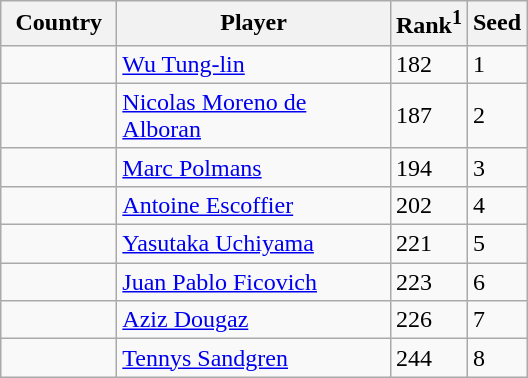<table class="sortable wikitable">
<tr>
<th width="70">Country</th>
<th width="175">Player</th>
<th>Rank<sup>1</sup></th>
<th>Seed</th>
</tr>
<tr>
<td></td>
<td><a href='#'>Wu Tung-lin</a></td>
<td>182</td>
<td>1</td>
</tr>
<tr>
<td></td>
<td><a href='#'>Nicolas Moreno de Alboran</a></td>
<td>187</td>
<td>2</td>
</tr>
<tr>
<td></td>
<td><a href='#'>Marc Polmans</a></td>
<td>194</td>
<td>3</td>
</tr>
<tr>
<td></td>
<td><a href='#'>Antoine Escoffier</a></td>
<td>202</td>
<td>4</td>
</tr>
<tr>
<td></td>
<td><a href='#'>Yasutaka Uchiyama</a></td>
<td>221</td>
<td>5</td>
</tr>
<tr>
<td></td>
<td><a href='#'>Juan Pablo Ficovich</a></td>
<td>223</td>
<td>6</td>
</tr>
<tr>
<td></td>
<td><a href='#'>Aziz Dougaz</a></td>
<td>226</td>
<td>7</td>
</tr>
<tr>
<td></td>
<td><a href='#'>Tennys Sandgren</a></td>
<td>244</td>
<td>8</td>
</tr>
</table>
